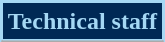<table class="wikitable">
<tr>
<th style="background:#002955; color:#A5D8F4; border:2px solid #A5D8F4;" scope="col" colspan="2">Technical staff</th>
</tr>
<tr>
</tr>
<tr>
</tr>
<tr>
</tr>
<tr>
</tr>
</table>
